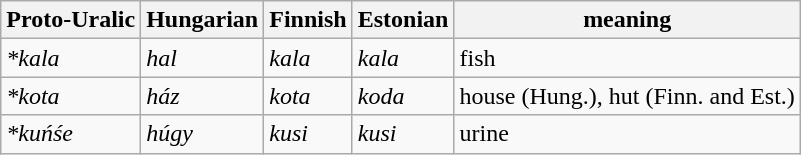<table class="wikitable">
<tr>
<th>Proto-Uralic</th>
<th>Hungarian</th>
<th>Finnish</th>
<th>Estonian</th>
<th>meaning</th>
</tr>
<tr>
<td><em>*kala</em></td>
<td><em>hal</em></td>
<td><em>kala</em></td>
<td><em>kala</em></td>
<td>fish</td>
</tr>
<tr>
<td><em>*kota</em></td>
<td><em>ház</em></td>
<td><em>kota</em></td>
<td><em>koda</em></td>
<td>house (Hung.), hut (Finn. and Est.)</td>
</tr>
<tr>
<td><em>*kuńśe</em></td>
<td><em>húgy</em></td>
<td><em>kusi</em></td>
<td><em>kusi</em></td>
<td>urine</td>
</tr>
</table>
